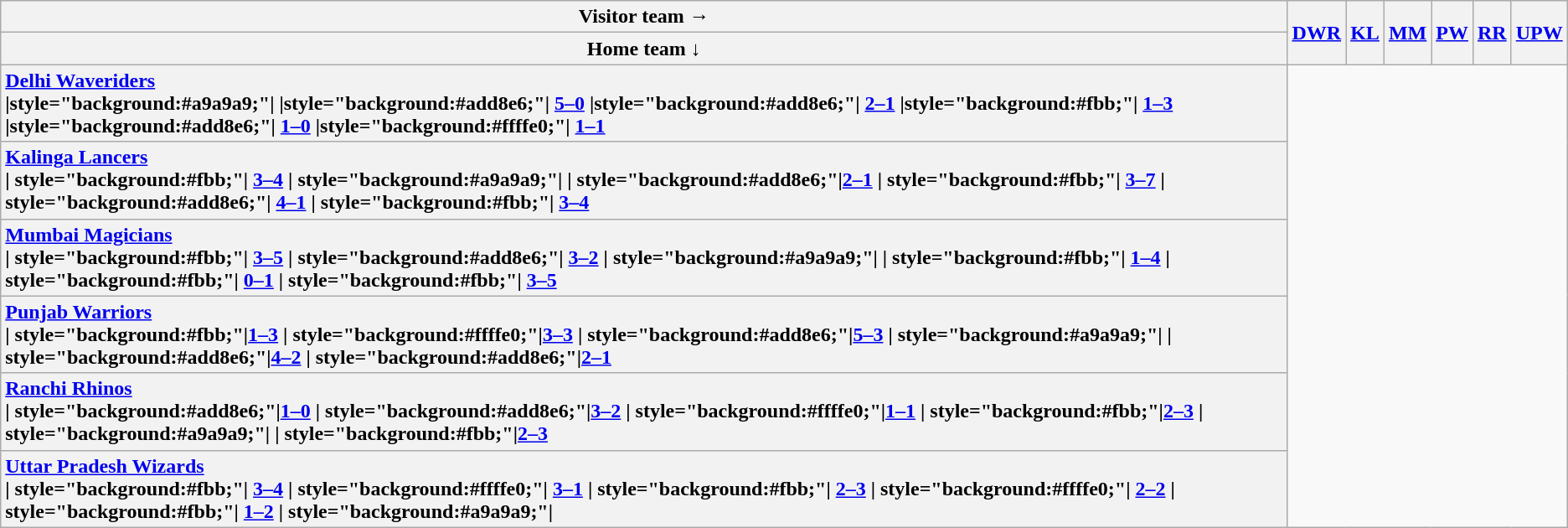<table class="wikitable" style="white-space:nowrap;text-align:center;">
<tr>
<th>Visitor team →</th>
<th rowspan="2"><a href='#'>DWR</a></th>
<th rowspan="2"><a href='#'>KL</a></th>
<th rowspan="2"><a href='#'>MM</a></th>
<th rowspan="2"><a href='#'>PW</a></th>
<th rowspan="2"><a href='#'>RR</a></th>
<th rowspan="2"><a href='#'>UPW</a></th>
</tr>
<tr>
<th>Home team ↓</th>
</tr>
<tr>
<th style="text-align:left;white-space:normal"><a href='#'>Delhi Waveriders</a><br> |style="background:#a9a9a9;"|
 |style="background:#add8e6;"| <a href='#'>5–0</a>
 |style="background:#add8e6;"| <a href='#'>2–1</a> 
 |style="background:#fbb;"| <a href='#'>1–3</a>
 |style="background:#add8e6;"| <a href='#'>1–0</a>
 |style="background:#ffffe0;"| <a href='#'>1–1</a></th>
</tr>
<tr>
<th style="text-align:left;white-space:normal"><a href='#'>Kalinga Lancers</a><br> | style="background:#fbb;"| <a href='#'>3–4</a>
 | style="background:#a9a9a9;"|
 | style="background:#add8e6;"|<a href='#'>2–1</a>
 | style="background:#fbb;"| <a href='#'>3–7</a>
 | style="background:#add8e6;"| <a href='#'>4–1</a>
 | style="background:#fbb;"| <a href='#'>3–4</a></th>
</tr>
<tr>
<th style="text-align:left;white-space:normal"><a href='#'>Mumbai Magicians</a><br> | style="background:#fbb;"| <a href='#'>3–5</a>
 | style="background:#add8e6;"| <a href='#'>3–2</a>
 | style="background:#a9a9a9;"| 
 | style="background:#fbb;"| <a href='#'>1–4</a>
 | style="background:#fbb;"| <a href='#'>0–1</a>
 | style="background:#fbb;"| <a href='#'>3–5</a></th>
</tr>
<tr>
<th style="text-align:left;white-space:normal"><a href='#'>Punjab Warriors</a><br> | style="background:#fbb;"|<a href='#'>1–3</a>
 | style="background:#ffffe0;"|<a href='#'>3–3</a>
 | style="background:#add8e6;"|<a href='#'>5–3</a>
 | style="background:#a9a9a9;"|
 | style="background:#add8e6;"|<a href='#'>4–2</a>
 | style="background:#add8e6;"|<a href='#'>2–1</a></th>
</tr>
<tr>
<th style="text-align:left;white-space:normal"><a href='#'>Ranchi Rhinos</a><br> | style="background:#add8e6;"|<a href='#'>1–0</a>
 | style="background:#add8e6;"|<a href='#'>3–2</a>
 | style="background:#ffffe0;"|<a href='#'>1–1</a>
 | style="background:#fbb;"|<a href='#'>2–3</a>
 | style="background:#a9a9a9;"|
 | style="background:#fbb;"|<a href='#'>2–3</a></th>
</tr>
<tr>
<th style="text-align:left;white-space:normal"><a href='#'>Uttar Pradesh Wizards</a><br> | style="background:#fbb;"| <a href='#'>3–4</a>
 | style="background:#ffffe0;"| <a href='#'>3–1</a>
 | style="background:#fbb;"| <a href='#'>2–3</a>
 | style="background:#ffffe0;"| <a href='#'>2–2</a>
 | style="background:#fbb;"| <a href='#'>1–2</a>
 | style="background:#a9a9a9;"|</th>
</tr>
</table>
